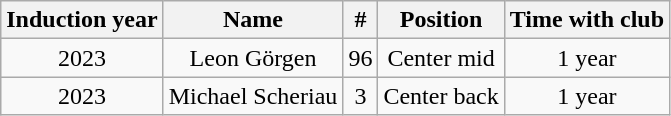<table class="wikitable" style="text-align:center">
<tr>
<th>Induction year</th>
<th>Name</th>
<th>#</th>
<th>Position</th>
<th>Time with club</th>
</tr>
<tr>
<td>2023</td>
<td>Leon Görgen</td>
<td>96</td>
<td>Center mid</td>
<td>1 year</td>
</tr>
<tr>
<td>2023</td>
<td>Michael Scheriau</td>
<td>3</td>
<td>Center back</td>
<td>1 year</td>
</tr>
</table>
